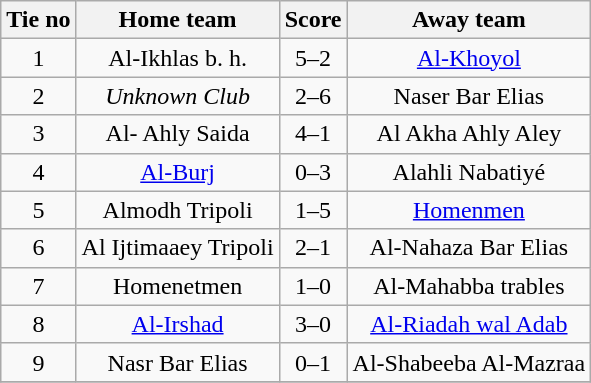<table class="wikitable" style="text-align: center">
<tr>
<th>Tie no</th>
<th>Home team</th>
<th>Score</th>
<th>Away team</th>
</tr>
<tr>
<td>1</td>
<td>Al-Ikhlas b. h.</td>
<td>5–2</td>
<td><a href='#'>Al-Khoyol</a></td>
</tr>
<tr>
<td>2</td>
<td><em>Unknown Club</em></td>
<td>2–6</td>
<td>Naser Bar Elias</td>
</tr>
<tr>
<td>3</td>
<td>Al- Ahly Saida</td>
<td>4–1</td>
<td>Al Akha Ahly Aley</td>
</tr>
<tr>
<td>4</td>
<td><a href='#'>Al-Burj</a></td>
<td>0–3</td>
<td>Alahli Nabatiyé</td>
</tr>
<tr>
<td>5</td>
<td>Almodh Tripoli</td>
<td>1–5</td>
<td><a href='#'>Homenmen</a></td>
</tr>
<tr>
<td>6</td>
<td>Al Ijtimaaey Tripoli</td>
<td>2–1</td>
<td>Al-Nahaza Bar Elias</td>
</tr>
<tr>
<td>7</td>
<td>Homenetmen</td>
<td>1–0</td>
<td>Al-Mahabba trables</td>
</tr>
<tr>
<td>8</td>
<td><a href='#'>Al-Irshad</a></td>
<td>3–0</td>
<td><a href='#'>Al-Riadah wal Adab</a></td>
</tr>
<tr>
<td>9</td>
<td>Nasr Bar Elias</td>
<td>0–1</td>
<td>Al-Shabeeba Al-Mazraa</td>
</tr>
<tr>
</tr>
</table>
